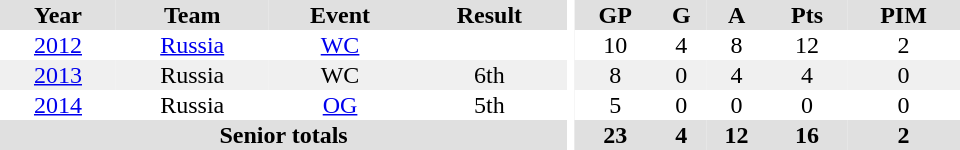<table border="0" cellpadding="1" cellspacing="0" ID="Table3" style="text-align:center; width:40em">
<tr ALIGN="center" bgcolor="#e0e0e0">
<th>Year</th>
<th>Team</th>
<th>Event</th>
<th>Result</th>
<th rowspan="99" bgcolor="#ffffff"></th>
<th>GP</th>
<th>G</th>
<th>A</th>
<th>Pts</th>
<th>PIM</th>
</tr>
<tr>
<td><a href='#'>2012</a></td>
<td><a href='#'>Russia</a></td>
<td><a href='#'>WC</a></td>
<td></td>
<td>10</td>
<td>4</td>
<td>8</td>
<td>12</td>
<td>2</td>
</tr>
<tr bgcolor="#f0f0f0">
<td><a href='#'>2013</a></td>
<td>Russia</td>
<td>WC</td>
<td>6th</td>
<td>8</td>
<td>0</td>
<td>4</td>
<td>4</td>
<td>0</td>
</tr>
<tr>
<td><a href='#'>2014</a></td>
<td>Russia</td>
<td><a href='#'>OG</a></td>
<td>5th</td>
<td>5</td>
<td>0</td>
<td>0</td>
<td>0</td>
<td>0</td>
</tr>
<tr bgcolor="#e0e0e0">
<th colspan=4>Senior totals</th>
<th>23</th>
<th>4</th>
<th>12</th>
<th>16</th>
<th>2</th>
</tr>
</table>
